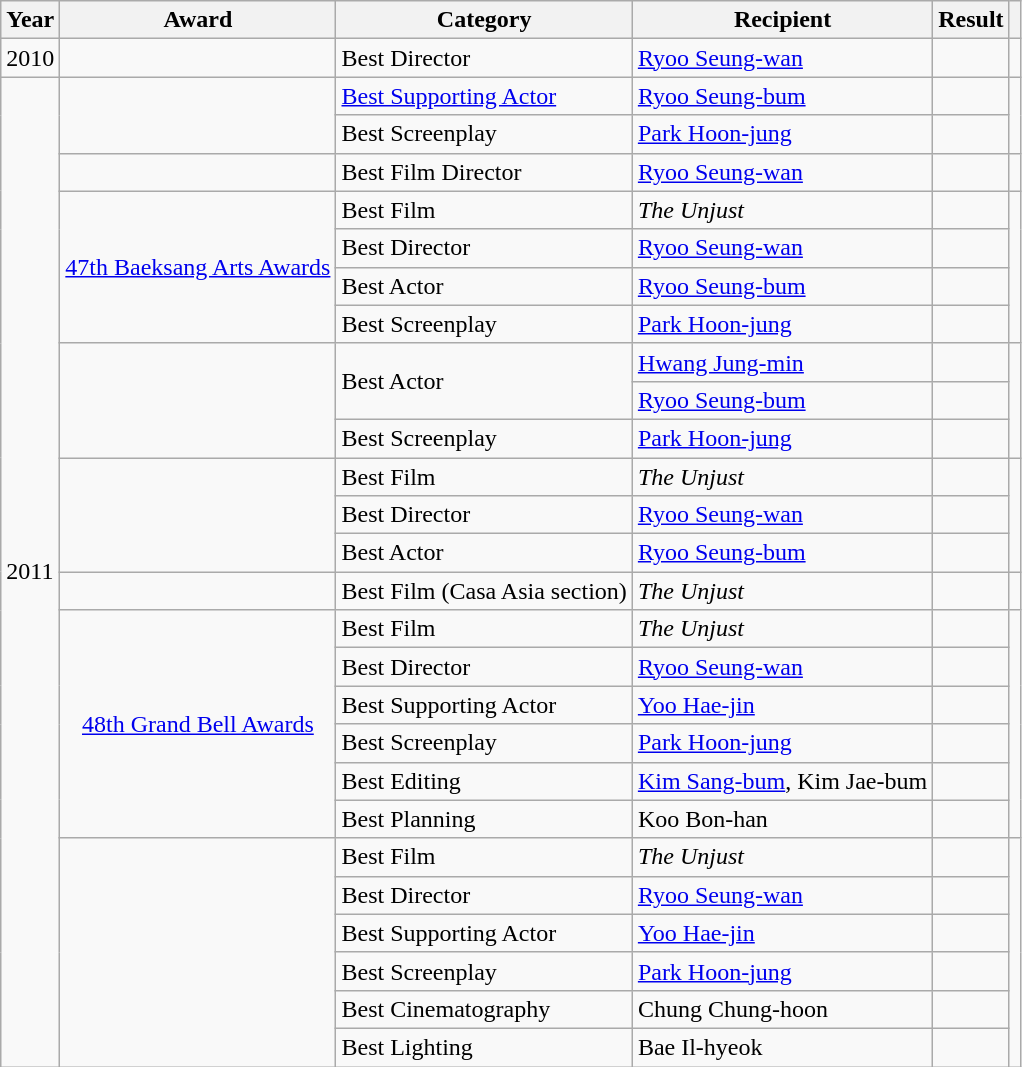<table class="wikitable">
<tr>
<th>Year</th>
<th>Award</th>
<th>Category</th>
<th>Recipient</th>
<th>Result</th>
<th></th>
</tr>
<tr>
<td>2010</td>
<td></td>
<td>Best Director</td>
<td><a href='#'>Ryoo Seung-wan</a></td>
<td></td>
<td></td>
</tr>
<tr>
<td rowspan="26">2011</td>
<td rowspan=2></td>
<td><a href='#'>Best Supporting Actor</a></td>
<td><a href='#'>Ryoo Seung-bum</a></td>
<td></td>
<td rowspan="2"></td>
</tr>
<tr>
<td>Best Screenplay</td>
<td><a href='#'>Park Hoon-jung</a></td>
<td></td>
</tr>
<tr>
<td></td>
<td>Best Film Director</td>
<td><a href='#'>Ryoo Seung-wan</a></td>
<td></td>
<td></td>
</tr>
<tr>
<td rowspan=4 style="text-align:center;"><a href='#'>47th Baeksang Arts Awards</a></td>
<td>Best Film</td>
<td><em>The Unjust</em></td>
<td></td>
<td rowspan="4"></td>
</tr>
<tr>
<td>Best Director</td>
<td><a href='#'>Ryoo Seung-wan</a></td>
<td></td>
</tr>
<tr>
<td>Best Actor</td>
<td><a href='#'>Ryoo Seung-bum</a></td>
<td></td>
</tr>
<tr>
<td>Best Screenplay</td>
<td><a href='#'>Park Hoon-jung</a></td>
<td></td>
</tr>
<tr>
<td rowspan=3></td>
<td rowspan="2">Best Actor</td>
<td><a href='#'>Hwang Jung-min</a></td>
<td></td>
<td rowspan="3"></td>
</tr>
<tr>
<td><a href='#'>Ryoo Seung-bum</a></td>
<td></td>
</tr>
<tr>
<td>Best Screenplay</td>
<td><a href='#'>Park Hoon-jung</a></td>
<td></td>
</tr>
<tr>
<td rowspan=3></td>
<td>Best Film</td>
<td><em>The Unjust</em></td>
<td></td>
<td rowspan="3"></td>
</tr>
<tr>
<td>Best Director</td>
<td><a href='#'>Ryoo Seung-wan</a></td>
<td></td>
</tr>
<tr>
<td>Best Actor</td>
<td><a href='#'>Ryoo Seung-bum</a></td>
<td></td>
</tr>
<tr>
<td></td>
<td>Best Film (Casa Asia section)</td>
<td><em>The Unjust</em></td>
<td></td>
<td></td>
</tr>
<tr>
<td rowspan=6 style="text-align:center;"><a href='#'>48th Grand Bell Awards</a></td>
<td>Best Film</td>
<td><em>The Unjust</em></td>
<td></td>
<td rowspan="6"></td>
</tr>
<tr>
<td>Best Director</td>
<td><a href='#'>Ryoo Seung-wan</a></td>
<td></td>
</tr>
<tr>
<td>Best Supporting Actor</td>
<td><a href='#'>Yoo Hae-jin</a></td>
<td></td>
</tr>
<tr>
<td>Best Screenplay</td>
<td><a href='#'>Park Hoon-jung</a></td>
<td></td>
</tr>
<tr>
<td>Best Editing</td>
<td><a href='#'>Kim Sang-bum</a>, Kim Jae-bum</td>
<td></td>
</tr>
<tr>
<td>Best Planning</td>
<td>Koo Bon-han</td>
<td></td>
</tr>
<tr>
<td rowspan=6></td>
<td>Best Film</td>
<td><em>The Unjust</em></td>
<td></td>
<td rowspan="6"></td>
</tr>
<tr>
<td>Best Director</td>
<td><a href='#'>Ryoo Seung-wan</a></td>
<td></td>
</tr>
<tr>
<td>Best Supporting Actor</td>
<td><a href='#'>Yoo Hae-jin</a></td>
<td></td>
</tr>
<tr>
<td>Best Screenplay</td>
<td><a href='#'>Park Hoon-jung</a></td>
<td></td>
</tr>
<tr>
<td>Best Cinematography</td>
<td>Chung Chung-hoon</td>
<td></td>
</tr>
<tr>
<td>Best Lighting</td>
<td>Bae Il-hyeok</td>
<td></td>
</tr>
</table>
